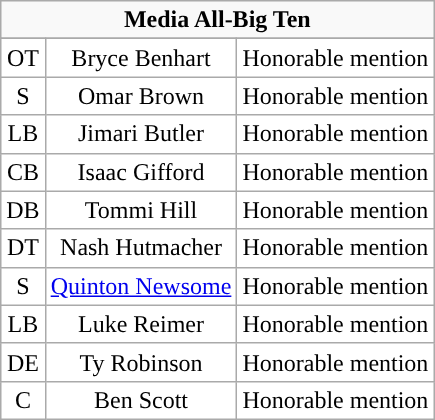<table class="wikitable sortable" style="text-align:center">
<tr>
<td colspan=3"><strong>Media All-Big Ten</strong></td>
</tr>
<tr>
</tr>
<tr>
</tr>
<tr style="text-align:center;">
<td style="background:white">OT</td>
<td style="background:white">Bryce Benhart</td>
<td style="background:white">Honorable mention</td>
</tr>
<tr style="text-align:center;">
<td style="background:white">S</td>
<td style="background:white">Omar Brown</td>
<td style="background:white">Honorable mention</td>
</tr>
<tr style="text-align:center;">
<td style="background:white">LB</td>
<td style="background:white">Jimari Butler</td>
<td style="background:white">Honorable mention</td>
</tr>
<tr style="text-align:center;">
<td style="background:white">CB</td>
<td style="background:white">Isaac Gifford</td>
<td style="background:white">Honorable mention</td>
</tr>
<tr style="text-align:center;">
<td style="background:white">DB</td>
<td style="background:white">Tommi Hill</td>
<td style="background:white">Honorable mention</td>
</tr>
<tr style="text-align:center;">
<td style="background:white">DT</td>
<td style="background:white">Nash Hutmacher</td>
<td style="background:white">Honorable mention</td>
</tr>
<tr style="text-align:center;">
<td style="background:white">S</td>
<td style="background:white"><a href='#'>Quinton Newsome</a></td>
<td style="background:white">Honorable mention</td>
</tr>
<tr style="text-align:center;">
<td style="background:white">LB</td>
<td style="background:white">Luke Reimer</td>
<td style="background:white">Honorable mention</td>
</tr>
<tr style="text-align:center;">
<td style="background:white">DE</td>
<td style="background:white">Ty Robinson</td>
<td style="background:white">Honorable mention</td>
</tr>
<tr style="text-align:center;">
<td style="background:white">C</td>
<td style="background:white">Ben Scott</td>
<td style="background:white">Honorable mention</td>
</tr>
</table>
